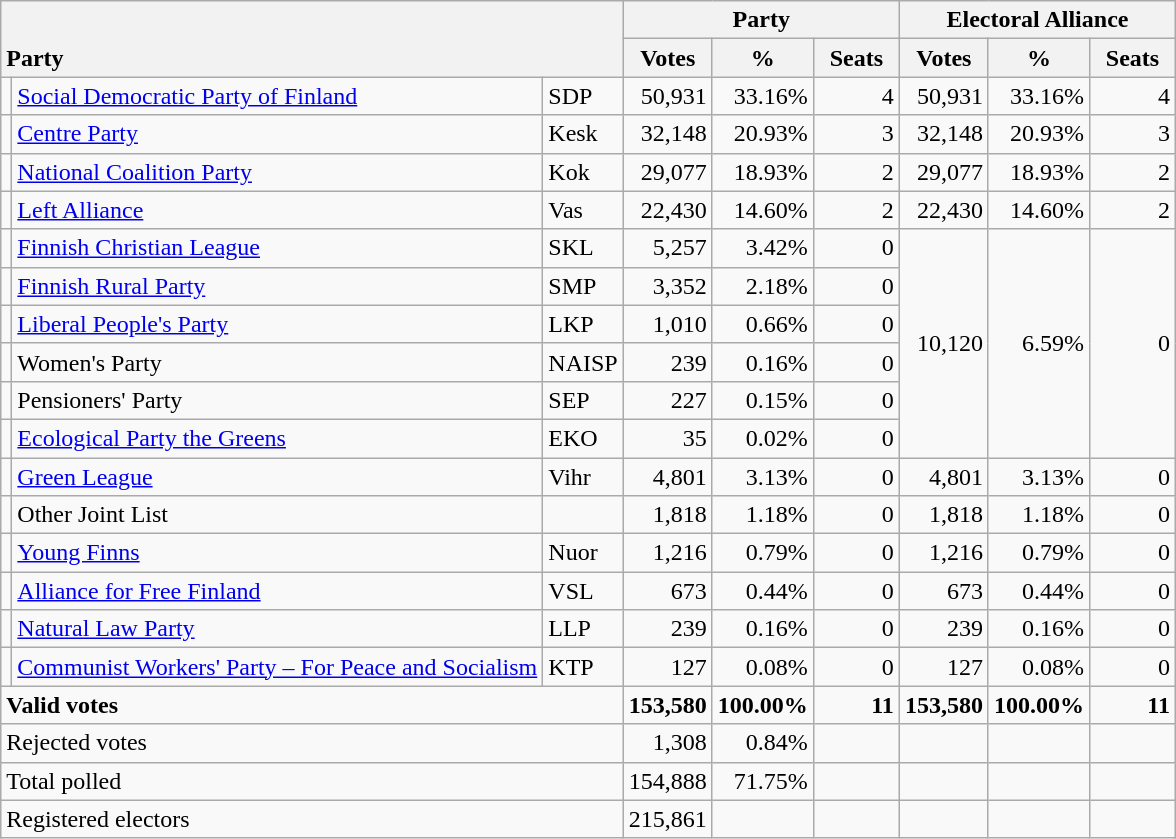<table class="wikitable" border="1" style="text-align:right;">
<tr>
<th style="text-align:left;" valign=bottom rowspan=2 colspan=3>Party</th>
<th colspan=3>Party</th>
<th colspan=3>Electoral Alliance</th>
</tr>
<tr>
<th align=center valign=bottom width="50">Votes</th>
<th align=center valign=bottom width="50">%</th>
<th align=center valign=bottom width="50">Seats</th>
<th align=center valign=bottom width="50">Votes</th>
<th align=center valign=bottom width="50">%</th>
<th align=center valign=bottom width="50">Seats</th>
</tr>
<tr>
<td></td>
<td align=left style="white-space: nowrap;"><a href='#'>Social Democratic Party of Finland</a></td>
<td align=left>SDP</td>
<td>50,931</td>
<td>33.16%</td>
<td>4</td>
<td>50,931</td>
<td>33.16%</td>
<td>4</td>
</tr>
<tr>
<td></td>
<td align=left><a href='#'>Centre Party</a></td>
<td align=left>Kesk</td>
<td>32,148</td>
<td>20.93%</td>
<td>3</td>
<td>32,148</td>
<td>20.93%</td>
<td>3</td>
</tr>
<tr>
<td></td>
<td align=left><a href='#'>National Coalition Party</a></td>
<td align=left>Kok</td>
<td>29,077</td>
<td>18.93%</td>
<td>2</td>
<td>29,077</td>
<td>18.93%</td>
<td>2</td>
</tr>
<tr>
<td></td>
<td align=left><a href='#'>Left Alliance</a></td>
<td align=left>Vas</td>
<td>22,430</td>
<td>14.60%</td>
<td>2</td>
<td>22,430</td>
<td>14.60%</td>
<td>2</td>
</tr>
<tr>
<td></td>
<td align=left><a href='#'>Finnish Christian League</a></td>
<td align=left>SKL</td>
<td>5,257</td>
<td>3.42%</td>
<td>0</td>
<td rowspan=6>10,120</td>
<td rowspan=6>6.59%</td>
<td rowspan=6>0</td>
</tr>
<tr>
<td></td>
<td align=left><a href='#'>Finnish Rural Party</a></td>
<td align=left>SMP</td>
<td>3,352</td>
<td>2.18%</td>
<td>0</td>
</tr>
<tr>
<td></td>
<td align=left><a href='#'>Liberal People's Party</a></td>
<td align=left>LKP</td>
<td>1,010</td>
<td>0.66%</td>
<td>0</td>
</tr>
<tr>
<td></td>
<td align=left>Women's Party</td>
<td align=left>NAISP</td>
<td>239</td>
<td>0.16%</td>
<td>0</td>
</tr>
<tr>
<td></td>
<td align=left>Pensioners' Party</td>
<td align=left>SEP</td>
<td>227</td>
<td>0.15%</td>
<td>0</td>
</tr>
<tr>
<td></td>
<td align=left><a href='#'>Ecological Party the Greens</a></td>
<td align=left>EKO</td>
<td>35</td>
<td>0.02%</td>
<td>0</td>
</tr>
<tr>
<td></td>
<td align=left><a href='#'>Green League</a></td>
<td align=left>Vihr</td>
<td>4,801</td>
<td>3.13%</td>
<td>0</td>
<td>4,801</td>
<td>3.13%</td>
<td>0</td>
</tr>
<tr>
<td></td>
<td align=left>Other Joint List</td>
<td align=left></td>
<td>1,818</td>
<td>1.18%</td>
<td>0</td>
<td>1,818</td>
<td>1.18%</td>
<td>0</td>
</tr>
<tr>
<td></td>
<td align=left><a href='#'>Young Finns</a></td>
<td align=left>Nuor</td>
<td>1,216</td>
<td>0.79%</td>
<td>0</td>
<td>1,216</td>
<td>0.79%</td>
<td>0</td>
</tr>
<tr>
<td></td>
<td align=left><a href='#'>Alliance for Free Finland</a></td>
<td align=left>VSL</td>
<td>673</td>
<td>0.44%</td>
<td>0</td>
<td>673</td>
<td>0.44%</td>
<td>0</td>
</tr>
<tr>
<td></td>
<td align=left><a href='#'>Natural Law Party</a></td>
<td align=left>LLP</td>
<td>239</td>
<td>0.16%</td>
<td>0</td>
<td>239</td>
<td>0.16%</td>
<td>0</td>
</tr>
<tr>
<td></td>
<td align=left><a href='#'>Communist Workers' Party – For Peace and Socialism</a></td>
<td align=left>KTP</td>
<td>127</td>
<td>0.08%</td>
<td>0</td>
<td>127</td>
<td>0.08%</td>
<td>0</td>
</tr>
<tr style="font-weight:bold">
<td align=left colspan=3>Valid votes</td>
<td>153,580</td>
<td>100.00%</td>
<td>11</td>
<td>153,580</td>
<td>100.00%</td>
<td>11</td>
</tr>
<tr>
<td align=left colspan=3>Rejected votes</td>
<td>1,308</td>
<td>0.84%</td>
<td></td>
<td></td>
<td></td>
<td></td>
</tr>
<tr>
<td align=left colspan=3>Total polled</td>
<td>154,888</td>
<td>71.75%</td>
<td></td>
<td></td>
<td></td>
<td></td>
</tr>
<tr>
<td align=left colspan=3>Registered electors</td>
<td>215,861</td>
<td></td>
<td></td>
<td></td>
<td></td>
<td></td>
</tr>
</table>
